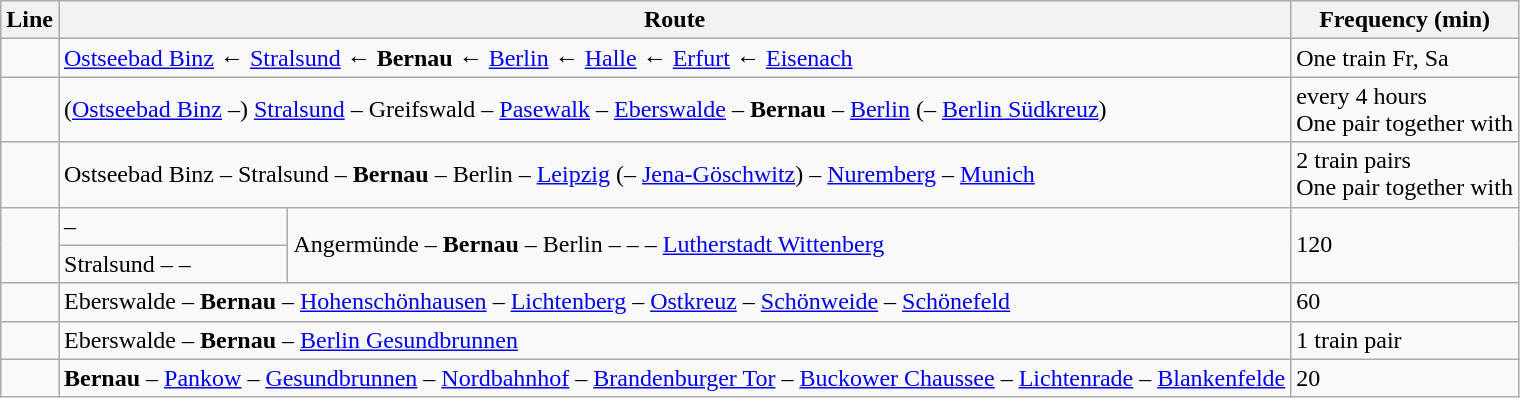<table class="wikitable">
<tr>
<th>Line</th>
<th colspan="2">Route</th>
<th>Frequency (min)</th>
</tr>
<tr>
<td></td>
<td colspan="2"><a href='#'>Ostseebad Binz</a> ← <a href='#'>Stralsund</a> ← <strong>Bernau</strong> ← <a href='#'>Berlin</a> ← <a href='#'>Halle</a> ← <a href='#'>Erfurt</a> ← <a href='#'>Eisenach</a></td>
<td>One train Fr, Sa</td>
</tr>
<tr>
<td style="text-align:center"></td>
<td colspan="2">(<a href='#'>Ostseebad Binz</a> –) <a href='#'>Stralsund</a> – Greifswald – <a href='#'>Pasewalk</a> – <a href='#'>Eberswalde</a> – <strong>Bernau</strong> – <a href='#'>Berlin</a> (– <a href='#'>Berlin Südkreuz</a>)</td>
<td>every 4 hours<br>One pair together with </td>
</tr>
<tr>
<td style="text-align:center"></td>
<td colspan="2">Ostseebad Binz – Stralsund – <strong>Bernau</strong> – Berlin – <a href='#'>Leipzig</a> (– <a href='#'>Jena-Göschwitz</a>) – <a href='#'>Nuremberg</a> – <a href='#'>Munich</a></td>
<td>2 train pairs<br>One pair together with </td>
</tr>
<tr>
<td rowspan="2"></td>
<td> –</td>
<td rowspan="2">Angermünde – <strong>Bernau</strong> – Berlin –  –  – <a href='#'>Lutherstadt Wittenberg</a></td>
<td rowspan="2">120</td>
</tr>
<tr>
<td>Stralsund –  –</td>
</tr>
<tr>
<td></td>
<td colspan="2">Eberswalde – <strong>Bernau</strong> – <a href='#'>Hohenschönhausen</a> – <a href='#'>Lichtenberg</a> – <a href='#'>Ostkreuz</a> – <a href='#'>Schönweide</a> – <a href='#'>Schönefeld</a></td>
<td>60</td>
</tr>
<tr>
<td></td>
<td colspan="2">Eberswalde – <strong>Bernau</strong> – <a href='#'>Berlin Gesundbrunnen</a></td>
<td>1 train pair</td>
</tr>
<tr>
<td></td>
<td colspan="2"><strong>Bernau</strong> – <a href='#'>Pankow</a> – <a href='#'>Gesundbrunnen</a> – <a href='#'>Nordbahnhof</a> – <a href='#'>Brandenburger Tor</a> – <a href='#'>Buckower Chaussee</a> – <a href='#'>Lichtenrade</a> – <a href='#'>Blankenfelde</a></td>
<td>20</td>
</tr>
</table>
